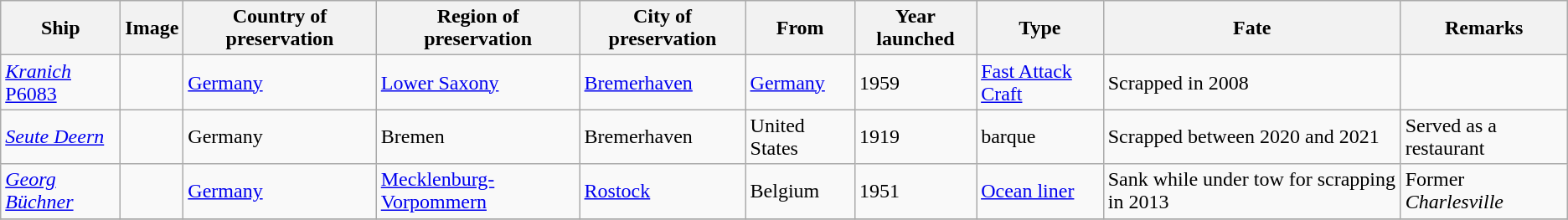<table class="wikitable sortable">
<tr>
<th>Ship</th>
<th>Image</th>
<th>Country of preservation</th>
<th>Region of preservation</th>
<th>City of preservation</th>
<th>From</th>
<th>Year launched</th>
<th>Type</th>
<th>Fate</th>
<th>Remarks</th>
</tr>
<tr>
<td><a href='#'><em>Kranich</em> P6083</a></td>
<td></td>
<td><a href='#'>Germany</a></td>
<td><a href='#'>Lower Saxony</a></td>
<td><a href='#'>Bremerhaven</a></td>
<td><a href='#'>Germany</a><br></td>
<td>1959</td>
<td><a href='#'>Fast Attack Craft</a></td>
<td>Scrapped in 2008</td>
<td></td>
</tr>
<tr>
<td><em><a href='#'>Seute Deern</a></em></td>
<td></td>
<td>Germany</td>
<td>Bremen</td>
<td>Bremerhaven</td>
<td>United States<br></td>
<td>1919</td>
<td>barque</td>
<td>Scrapped between 2020 and 2021</td>
<td>Served as a restaurant</td>
</tr>
<tr>
<td><a href='#'><em>Georg Büchner</em></a></td>
<td></td>
<td><a href='#'>Germany</a></td>
<td><a href='#'>Mecklenburg-Vorpommern</a></td>
<td><a href='#'>Rostock</a></td>
<td>Belgium<br></td>
<td>1951</td>
<td><a href='#'>Ocean liner</a></td>
<td>Sank while under tow for scrapping in 2013</td>
<td>Former <em>Charlesville</em></td>
</tr>
<tr>
</tr>
</table>
